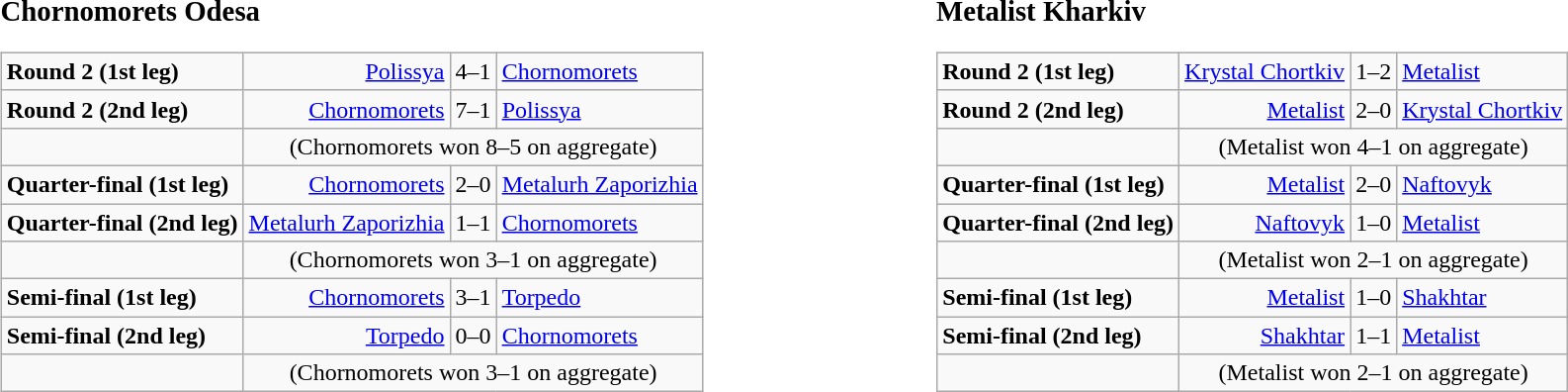<table width=100%>
<tr>
<td width=50% valign=top><br><big><strong>Chornomorets Odesa</strong></big><table class="wikitable">
<tr>
<td><strong>Round 2 (1st leg)</strong></td>
<td align=right><a href='#'>Polissya</a></td>
<td>4–1</td>
<td><a href='#'>Chornomorets</a></td>
</tr>
<tr>
<td><strong>Round 2 (2nd leg)</strong></td>
<td align=right><a href='#'>Chornomorets</a></td>
<td>7–1</td>
<td><a href='#'>Polissya</a></td>
</tr>
<tr>
<td> </td>
<td colspan="4" style="text-align:center;">(Chornomorets won 8–5 on aggregate)</td>
</tr>
<tr>
<td><strong>Quarter-final (1st leg)</strong></td>
<td align=right><a href='#'>Chornomorets</a></td>
<td>2–0</td>
<td><a href='#'>Metalurh Zaporizhia</a></td>
</tr>
<tr>
<td><strong>Quarter-final (2nd leg)</strong></td>
<td align=right><a href='#'>Metalurh Zaporizhia</a></td>
<td>1–1</td>
<td><a href='#'>Chornomorets</a></td>
</tr>
<tr>
<td> </td>
<td colspan="4" style="text-align:center;">(Chornomorets won 3–1 on aggregate)</td>
</tr>
<tr>
<td><strong>Semi-final (1st leg)</strong></td>
<td align=right><a href='#'>Chornomorets</a></td>
<td>3–1</td>
<td><a href='#'>Torpedo</a></td>
</tr>
<tr>
<td><strong>Semi-final (2nd leg)</strong></td>
<td align=right><a href='#'>Torpedo</a></td>
<td>0–0</td>
<td><a href='#'>Chornomorets</a></td>
</tr>
<tr>
<td> </td>
<td colspan="4" style="text-align:center;">(Chornomorets won 3–1 on aggregate)</td>
</tr>
</table>
</td>
<td width=50% valign=top><br><big><strong>Metalist Kharkiv</strong></big><table class="wikitable">
<tr>
<td><strong>Round 2 (1st leg)</strong></td>
<td align=right><a href='#'>Krystal Chortkiv</a></td>
<td>1–2</td>
<td><a href='#'>Metalist</a></td>
</tr>
<tr>
<td><strong>Round 2 (2nd leg)</strong></td>
<td align=right><a href='#'>Metalist</a></td>
<td>2–0</td>
<td><a href='#'>Krystal Chortkiv</a></td>
</tr>
<tr>
<td> </td>
<td colspan="4" style="text-align:center;">(Metalist won 4–1 on aggregate)</td>
</tr>
<tr>
<td><strong>Quarter-final (1st leg)</strong></td>
<td align=right><a href='#'>Metalist</a></td>
<td>2–0</td>
<td><a href='#'>Naftovyk</a></td>
</tr>
<tr>
<td><strong>Quarter-final (2nd leg)</strong></td>
<td align=right><a href='#'>Naftovyk</a></td>
<td>1–0</td>
<td><a href='#'>Metalist</a></td>
</tr>
<tr>
<td> </td>
<td colspan="4" style="text-align:center;">(Metalist won 2–1 on aggregate)</td>
</tr>
<tr>
<td><strong>Semi-final (1st leg)</strong></td>
<td align=right><a href='#'>Metalist</a></td>
<td>1–0</td>
<td><a href='#'>Shakhtar</a></td>
</tr>
<tr valign=top>
<td><strong>Semi-final (2nd leg)</strong></td>
<td align=right><a href='#'>Shakhtar</a></td>
<td>1–1</td>
<td><a href='#'>Metalist</a></td>
</tr>
<tr>
<td> </td>
<td colspan="4" style="text-align:center;">(Metalist won 2–1 on aggregate)</td>
</tr>
</table>
</td>
</tr>
</table>
